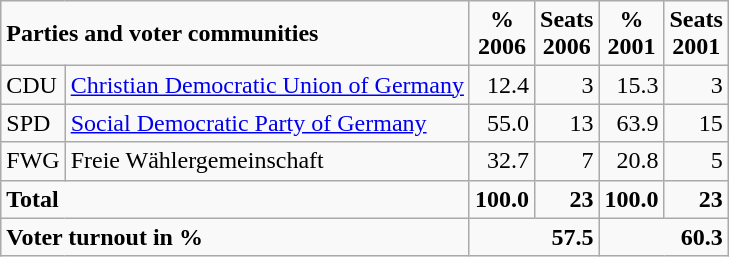<table class="wikitable">
<tr --  class="hintergrundfarbe5">
<td colspan="2"><strong>Parties and voter communities</strong></td>
<td align="center"><strong>%<br>2006</strong></td>
<td align="center"><strong>Seats<br>2006</strong></td>
<td align="center"><strong>%<br>2001</strong></td>
<td align="center"><strong>Seats<br>2001</strong></td>
</tr>
<tr --->
<td>CDU</td>
<td><a href='#'>Christian Democratic Union of Germany</a></td>
<td align="right">12.4</td>
<td align="right">3</td>
<td align="right">15.3</td>
<td align="right">3</td>
</tr>
<tr --->
<td>SPD</td>
<td><a href='#'>Social Democratic Party of Germany</a></td>
<td align="right">55.0</td>
<td align="right">13</td>
<td align="right">63.9</td>
<td align="right">15</td>
</tr>
<tr --->
<td>FWG</td>
<td>Freie Wählergemeinschaft</td>
<td align="right">32.7</td>
<td align="right">7</td>
<td align="right">20.8</td>
<td align="right">5</td>
</tr>
<tr -- class="hintergrundfarbe5">
<td colspan="2"><strong>Total</strong></td>
<td align="right"><strong>100.0</strong></td>
<td align="right"><strong>23</strong></td>
<td align="right"><strong>100.0</strong></td>
<td align="right"><strong>23</strong></td>
</tr>
<tr -- class="hintergrundfarbe5">
<td colspan="2"><strong>Voter turnout in %</strong></td>
<td colspan="2" align="right"><strong>57.5</strong></td>
<td colspan="2" align="right"><strong>60.3</strong></td>
</tr>
</table>
